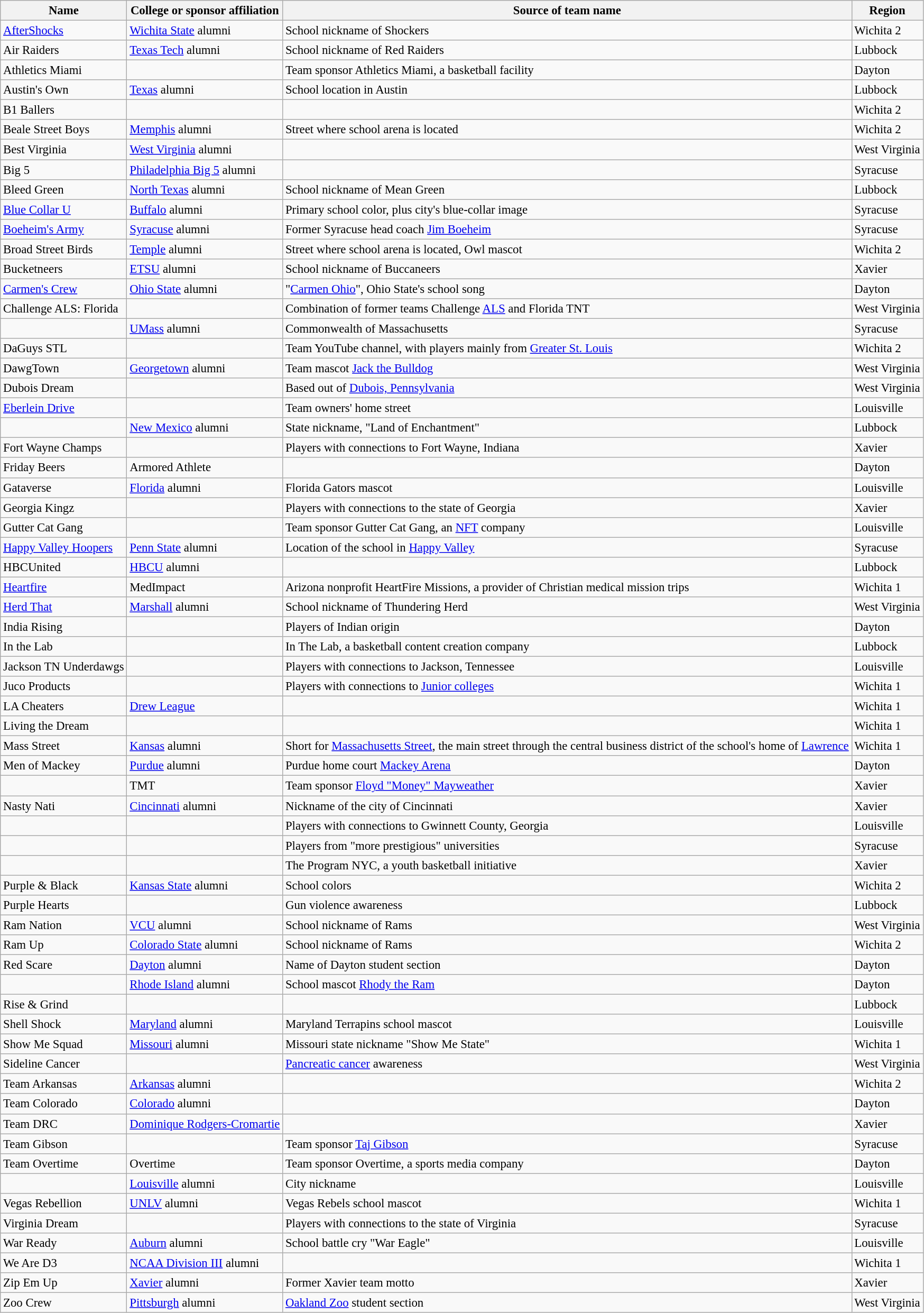<table class="wikitable sortable" style="font-size: 95%;">
<tr>
<th>Name</th>
<th>College or sponsor affiliation</th>
<th>Source of team name</th>
<th>Region</th>
</tr>
<tr>
<td><a href='#'>AfterShocks</a></td>
<td><a href='#'>Wichita State</a> alumni</td>
<td>School nickname of Shockers</td>
<td>Wichita 2</td>
</tr>
<tr>
<td>Air Raiders</td>
<td><a href='#'>Texas Tech</a> alumni</td>
<td>School nickname of Red Raiders</td>
<td>Lubbock</td>
</tr>
<tr>
<td>Athletics Miami</td>
<td></td>
<td>Team sponsor Athletics Miami, a basketball facility</td>
<td>Dayton</td>
</tr>
<tr>
<td>Austin's Own</td>
<td><a href='#'>Texas</a> alumni</td>
<td>School location in Austin</td>
<td>Lubbock</td>
</tr>
<tr>
<td>B1 Ballers</td>
<td></td>
<td></td>
<td>Wichita 2</td>
</tr>
<tr>
<td>Beale Street Boys</td>
<td><a href='#'>Memphis</a> alumni</td>
<td>Street where school arena is located</td>
<td>Wichita 2</td>
</tr>
<tr>
<td>Best Virginia</td>
<td><a href='#'>West Virginia</a> alumni</td>
<td></td>
<td>West Virginia</td>
</tr>
<tr>
<td>Big 5</td>
<td><a href='#'>Philadelphia Big 5</a> alumni</td>
<td></td>
<td>Syracuse</td>
</tr>
<tr>
<td>Bleed Green</td>
<td><a href='#'>North Texas</a> alumni</td>
<td>School nickname of Mean Green</td>
<td>Lubbock</td>
</tr>
<tr>
<td><a href='#'>Blue Collar U</a></td>
<td><a href='#'>Buffalo</a> alumni</td>
<td>Primary school color, plus city's blue-collar image</td>
<td>Syracuse</td>
</tr>
<tr>
<td><a href='#'>Boeheim's Army</a></td>
<td><a href='#'>Syracuse</a> alumni</td>
<td>Former Syracuse head coach <a href='#'>Jim Boeheim</a></td>
<td>Syracuse</td>
</tr>
<tr>
<td>Broad Street Birds</td>
<td><a href='#'>Temple</a> alumni</td>
<td>Street where school arena is located, Owl mascot</td>
<td>Wichita 2</td>
</tr>
<tr>
<td>Bucketneers</td>
<td><a href='#'>ETSU</a> alumni</td>
<td>School nickname of Buccaneers</td>
<td>Xavier</td>
</tr>
<tr>
<td><a href='#'>Carmen's Crew</a></td>
<td><a href='#'>Ohio State</a> alumni</td>
<td>"<a href='#'>Carmen Ohio</a>", Ohio State's school song</td>
<td>Dayton</td>
</tr>
<tr>
<td>Challenge ALS: Florida</td>
<td></td>
<td>Combination of former teams Challenge <a href='#'>ALS</a> and Florida TNT</td>
<td>West Virginia</td>
</tr>
<tr>
<td></td>
<td><a href='#'>UMass</a> alumni</td>
<td>Commonwealth of Massachusetts</td>
<td>Syracuse</td>
</tr>
<tr>
<td>DaGuys STL</td>
<td></td>
<td>Team YouTube channel, with players mainly from <a href='#'>Greater St. Louis</a></td>
<td>Wichita 2</td>
</tr>
<tr>
<td>DawgTown</td>
<td><a href='#'>Georgetown</a> alumni</td>
<td>Team mascot <a href='#'>Jack the Bulldog</a></td>
<td>West Virginia</td>
</tr>
<tr>
<td>Dubois Dream</td>
<td></td>
<td>Based out of <a href='#'>Dubois, Pennsylvania</a></td>
<td>West Virginia</td>
</tr>
<tr>
<td><a href='#'>Eberlein Drive</a></td>
<td></td>
<td>Team owners' home street</td>
<td>Louisville</td>
</tr>
<tr>
<td></td>
<td><a href='#'>New Mexico</a> alumni</td>
<td>State nickname, "Land of Enchantment"</td>
<td>Lubbock</td>
</tr>
<tr>
<td>Fort Wayne Champs</td>
<td></td>
<td>Players with connections to Fort Wayne, Indiana</td>
<td>Xavier</td>
</tr>
<tr>
<td>Friday Beers</td>
<td>Armored Athlete</td>
<td></td>
<td>Dayton</td>
</tr>
<tr>
<td>Gataverse</td>
<td><a href='#'>Florida</a> alumni</td>
<td>Florida Gators mascot</td>
<td>Louisville</td>
</tr>
<tr>
<td>Georgia Kingz</td>
<td></td>
<td>Players with connections to the state of Georgia</td>
<td>Xavier</td>
</tr>
<tr>
<td>Gutter Cat Gang</td>
<td></td>
<td>Team sponsor Gutter Cat Gang, an <a href='#'>NFT</a> company</td>
<td>Louisville</td>
</tr>
<tr>
<td><a href='#'>Happy Valley Hoopers</a></td>
<td><a href='#'>Penn State</a> alumni</td>
<td>Location of the school in <a href='#'>Happy Valley</a></td>
<td>Syracuse</td>
</tr>
<tr>
<td>HBCUnited</td>
<td><a href='#'>HBCU</a> alumni</td>
<td></td>
<td>Lubbock</td>
</tr>
<tr>
<td><a href='#'>Heartfire</a></td>
<td>MedImpact</td>
<td>Arizona nonprofit HeartFire Missions, a provider of Christian medical mission trips</td>
<td>Wichita 1</td>
</tr>
<tr>
<td><a href='#'>Herd That</a></td>
<td><a href='#'>Marshall</a> alumni</td>
<td>School nickname of Thundering Herd</td>
<td>West Virginia</td>
</tr>
<tr>
<td>India Rising</td>
<td></td>
<td>Players of Indian origin</td>
<td>Dayton</td>
</tr>
<tr>
<td>In the Lab</td>
<td></td>
<td>In The Lab, a basketball content creation company</td>
<td>Lubbock</td>
</tr>
<tr>
<td>Jackson TN Underdawgs</td>
<td></td>
<td>Players with connections to Jackson, Tennessee</td>
<td>Louisville</td>
</tr>
<tr>
<td>Juco Products</td>
<td></td>
<td>Players with connections to <a href='#'>Junior colleges</a></td>
<td>Wichita 1</td>
</tr>
<tr>
<td>LA Cheaters</td>
<td><a href='#'>Drew League</a></td>
<td></td>
<td>Wichita 1</td>
</tr>
<tr>
<td>Living the Dream</td>
<td></td>
<td></td>
<td>Wichita 1</td>
</tr>
<tr>
<td>Mass Street</td>
<td><a href='#'>Kansas</a> alumni</td>
<td>Short for <a href='#'>Massachusetts Street</a>, the main street through the central business district of the school's home of <a href='#'>Lawrence</a></td>
<td>Wichita 1</td>
</tr>
<tr>
<td>Men of Mackey</td>
<td><a href='#'>Purdue</a> alumni</td>
<td>Purdue home court <a href='#'>Mackey Arena</a></td>
<td>Dayton</td>
</tr>
<tr>
<td></td>
<td>TMT</td>
<td>Team sponsor <a href='#'>Floyd "Money" Mayweather</a></td>
<td>Xavier</td>
</tr>
<tr>
<td>Nasty Nati</td>
<td><a href='#'>Cincinnati</a> alumni</td>
<td>Nickname of the city of Cincinnati</td>
<td>Xavier</td>
</tr>
<tr>
<td></td>
<td></td>
<td>Players with connections to Gwinnett County, Georgia</td>
<td>Louisville</td>
</tr>
<tr>
<td></td>
<td></td>
<td>Players from "more prestigious" universities</td>
<td>Syracuse</td>
</tr>
<tr>
<td></td>
<td></td>
<td>The Program NYC, a youth basketball initiative</td>
<td>Xavier</td>
</tr>
<tr>
<td>Purple & Black</td>
<td><a href='#'>Kansas State</a> alumni</td>
<td>School colors</td>
<td>Wichita 2</td>
</tr>
<tr>
<td>Purple Hearts</td>
<td></td>
<td>Gun violence awareness</td>
<td>Lubbock</td>
</tr>
<tr>
<td>Ram Nation</td>
<td><a href='#'>VCU</a> alumni</td>
<td>School nickname of Rams</td>
<td>West Virginia</td>
</tr>
<tr>
<td>Ram Up</td>
<td><a href='#'>Colorado State</a> alumni</td>
<td>School nickname of Rams</td>
<td>Wichita 2</td>
</tr>
<tr>
<td>Red Scare</td>
<td><a href='#'>Dayton</a> alumni</td>
<td>Name of Dayton student section</td>
<td>Dayton</td>
</tr>
<tr>
<td></td>
<td><a href='#'>Rhode Island</a> alumni</td>
<td>School mascot <a href='#'>Rhody the Ram</a></td>
<td>Dayton</td>
</tr>
<tr>
<td>Rise & Grind</td>
<td></td>
<td></td>
<td>Lubbock</td>
</tr>
<tr>
<td>Shell Shock</td>
<td><a href='#'>Maryland</a> alumni</td>
<td>Maryland Terrapins school mascot</td>
<td>Louisville</td>
</tr>
<tr>
<td>Show Me Squad</td>
<td><a href='#'>Missouri</a> alumni</td>
<td>Missouri state nickname "Show Me State"</td>
<td>Wichita 1</td>
</tr>
<tr>
<td>Sideline Cancer</td>
<td></td>
<td><a href='#'>Pancreatic cancer</a> awareness</td>
<td>West Virginia</td>
</tr>
<tr>
<td>Team Arkansas</td>
<td><a href='#'>Arkansas</a> alumni</td>
<td></td>
<td>Wichita 2</td>
</tr>
<tr>
<td>Team Colorado</td>
<td><a href='#'>Colorado</a> alumni</td>
<td></td>
<td>Dayton</td>
</tr>
<tr>
<td>Team DRC</td>
<td><a href='#'>Dominique Rodgers-Cromartie</a></td>
<td></td>
<td>Xavier</td>
</tr>
<tr>
<td>Team Gibson</td>
<td></td>
<td>Team sponsor <a href='#'>Taj Gibson</a></td>
<td>Syracuse</td>
</tr>
<tr>
<td>Team Overtime</td>
<td>Overtime</td>
<td>Team sponsor Overtime, a sports media company</td>
<td>Dayton</td>
</tr>
<tr>
<td></td>
<td><a href='#'>Louisville</a> alumni</td>
<td>City nickname</td>
<td>Louisville</td>
</tr>
<tr>
<td>Vegas Rebellion</td>
<td><a href='#'>UNLV</a> alumni</td>
<td>Vegas Rebels school mascot</td>
<td>Wichita 1</td>
</tr>
<tr>
<td>Virginia Dream</td>
<td></td>
<td>Players with connections to the state of Virginia</td>
<td>Syracuse</td>
</tr>
<tr>
<td>War Ready</td>
<td><a href='#'>Auburn</a> alumni</td>
<td>School battle cry "War Eagle"</td>
<td>Louisville</td>
</tr>
<tr>
<td>We Are D3</td>
<td><a href='#'>NCAA Division III</a> alumni</td>
<td></td>
<td>Wichita 1</td>
</tr>
<tr>
<td>Zip Em Up</td>
<td><a href='#'>Xavier</a> alumni</td>
<td>Former Xavier team motto</td>
<td>Xavier</td>
</tr>
<tr>
<td>Zoo Crew</td>
<td><a href='#'>Pittsburgh</a> alumni</td>
<td><a href='#'>Oakland Zoo</a> student section</td>
<td>West Virginia</td>
</tr>
</table>
